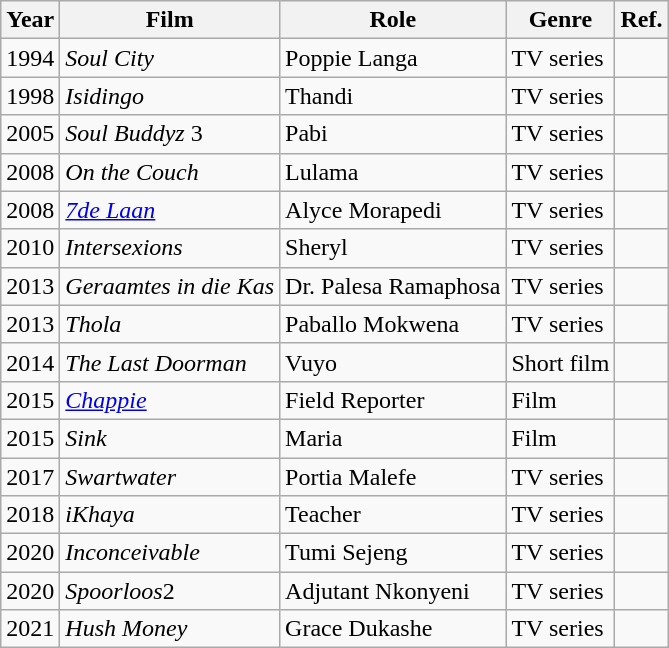<table class="wikitable">
<tr>
<th>Year</th>
<th>Film</th>
<th>Role</th>
<th>Genre</th>
<th>Ref.</th>
</tr>
<tr>
<td>1994</td>
<td><em>Soul City</em></td>
<td>Poppie Langa</td>
<td>TV series</td>
<td></td>
</tr>
<tr>
<td>1998</td>
<td><em>Isidingo</em></td>
<td>Thandi</td>
<td>TV series</td>
<td></td>
</tr>
<tr>
<td>2005</td>
<td><em>Soul Buddyz</em> 3</td>
<td>Pabi</td>
<td>TV series</td>
<td></td>
</tr>
<tr>
<td>2008</td>
<td><em>On the Couch</em></td>
<td>Lulama</td>
<td>TV series</td>
<td></td>
</tr>
<tr>
<td>2008</td>
<td><em><a href='#'>7de Laan</a></em></td>
<td>Alyce Morapedi</td>
<td>TV series</td>
<td></td>
</tr>
<tr>
<td>2010</td>
<td><em>Intersexions</em></td>
<td>Sheryl</td>
<td>TV series</td>
<td></td>
</tr>
<tr>
<td>2013</td>
<td><em>Geraamtes in die Kas</em></td>
<td>Dr. Palesa Ramaphosa</td>
<td>TV series</td>
<td></td>
</tr>
<tr>
<td>2013</td>
<td><em>Thola</em></td>
<td>Paballo Mokwena</td>
<td>TV series</td>
<td></td>
</tr>
<tr>
<td>2014</td>
<td><em>The Last Doorman</em></td>
<td>Vuyo</td>
<td>Short film</td>
<td></td>
</tr>
<tr>
<td>2015</td>
<td><em><a href='#'>Chappie</a></em></td>
<td>Field Reporter</td>
<td>Film</td>
<td></td>
</tr>
<tr>
<td>2015</td>
<td><em>Sink</em></td>
<td>Maria</td>
<td>Film</td>
<td></td>
</tr>
<tr>
<td>2017</td>
<td><em>Swartwater</em></td>
<td>Portia Malefe</td>
<td>TV series</td>
<td></td>
</tr>
<tr>
<td>2018</td>
<td><em>iKhaya</em></td>
<td>Teacher</td>
<td>TV series</td>
<td></td>
</tr>
<tr>
<td>2020</td>
<td><em>Inconceivable</em></td>
<td>Tumi Sejeng</td>
<td>TV series</td>
<td></td>
</tr>
<tr>
<td>2020</td>
<td><em>Spoorloos</em>2</td>
<td>Adjutant Nkonyeni</td>
<td>TV series</td>
<td></td>
</tr>
<tr>
<td>2021</td>
<td><em>Hush Money</em></td>
<td>Grace Dukashe</td>
<td>TV series</td>
<td></td>
</tr>
</table>
